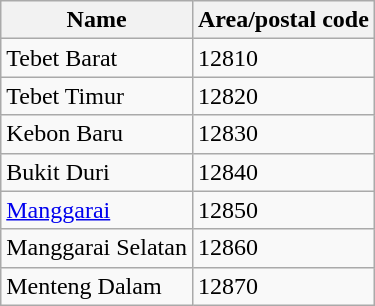<table class=wikitable>
<tr>
<th>Name</th>
<th>Area/postal code</th>
</tr>
<tr>
<td>Tebet Barat</td>
<td>12810</td>
</tr>
<tr>
<td>Tebet Timur</td>
<td>12820</td>
</tr>
<tr>
<td>Kebon Baru</td>
<td>12830</td>
</tr>
<tr>
<td>Bukit Duri</td>
<td>12840</td>
</tr>
<tr>
<td><a href='#'>Manggarai</a></td>
<td>12850</td>
</tr>
<tr>
<td>Manggarai Selatan</td>
<td>12860</td>
</tr>
<tr>
<td>Menteng Dalam</td>
<td>12870</td>
</tr>
</table>
